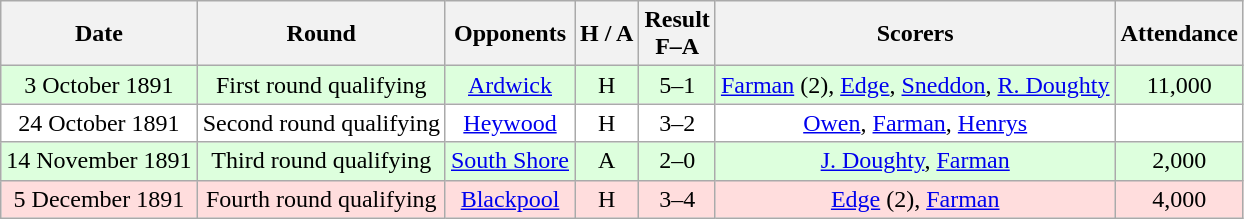<table class="wikitable" style="text-align:center">
<tr>
<th>Date</th>
<th>Round</th>
<th>Opponents</th>
<th>H / A</th>
<th>Result<br>F–A</th>
<th>Scorers</th>
<th>Attendance</th>
</tr>
<tr bgcolor="#ddffdd">
<td>3 October 1891</td>
<td>First round qualifying</td>
<td><a href='#'>Ardwick</a></td>
<td>H</td>
<td>5–1</td>
<td><a href='#'>Farman</a> (2), <a href='#'>Edge</a>, <a href='#'>Sneddon</a>, <a href='#'>R. Doughty</a></td>
<td>11,000</td>
</tr>
<tr bgcolor="#ffffff">
<td>24 October 1891</td>
<td>Second round qualifying</td>
<td><a href='#'>Heywood</a></td>
<td>H</td>
<td>3–2</td>
<td><a href='#'>Owen</a>, <a href='#'>Farman</a>, <a href='#'>Henrys</a></td>
<td></td>
</tr>
<tr bgcolor="#ddffdd">
<td>14 November 1891</td>
<td>Third round qualifying</td>
<td><a href='#'>South Shore</a></td>
<td>A</td>
<td>2–0</td>
<td><a href='#'>J. Doughty</a>, <a href='#'>Farman</a></td>
<td>2,000</td>
</tr>
<tr bgcolor="#ffdddd">
<td>5 December 1891</td>
<td>Fourth round qualifying</td>
<td><a href='#'>Blackpool</a></td>
<td>H</td>
<td>3–4</td>
<td><a href='#'>Edge</a> (2), <a href='#'>Farman</a></td>
<td>4,000</td>
</tr>
</table>
